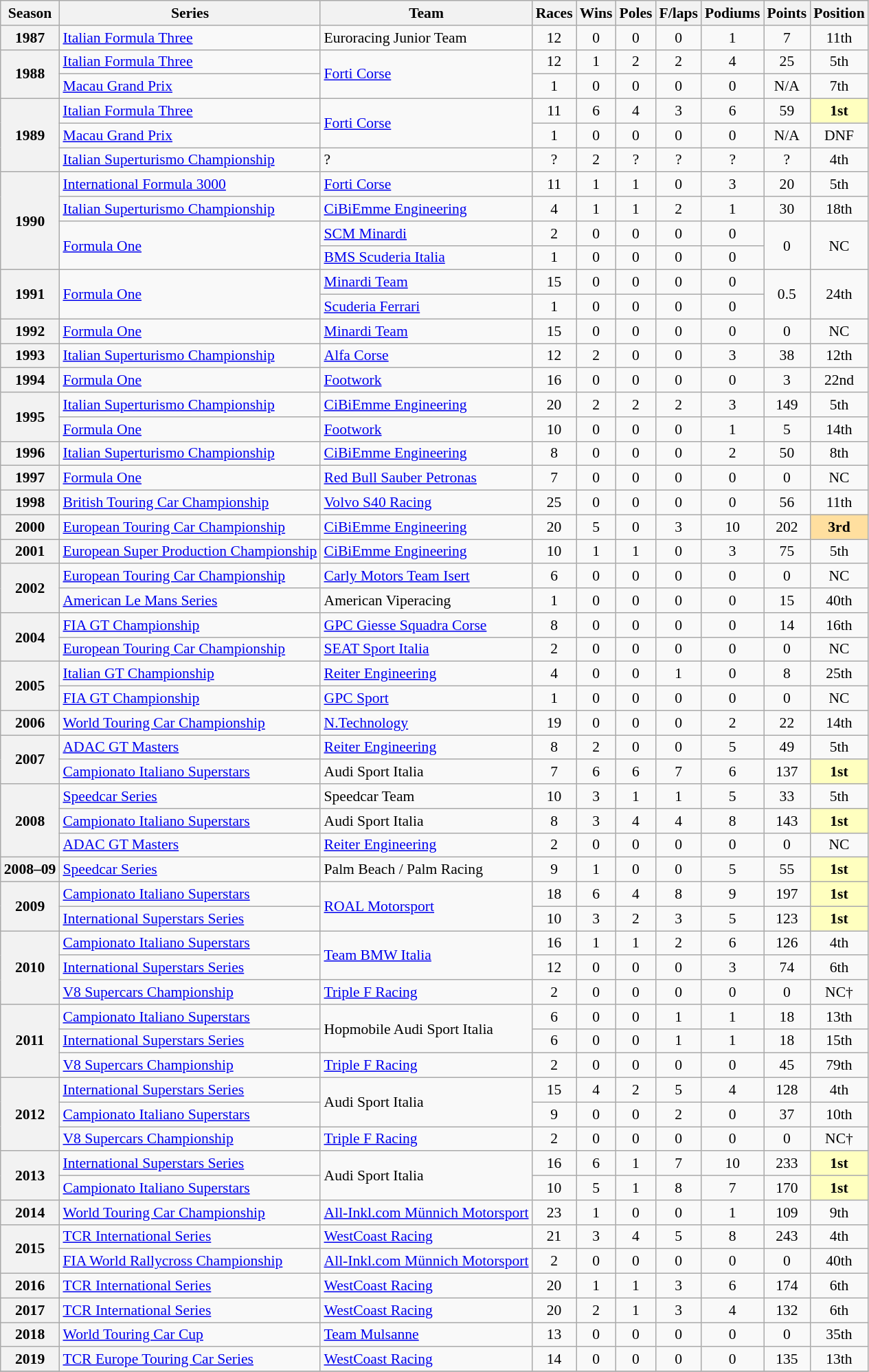<table class="wikitable" style="font-size: 90%; text-align:center">
<tr>
<th>Season</th>
<th>Series</th>
<th>Team</th>
<th>Races</th>
<th>Wins</th>
<th>Poles</th>
<th>F/laps</th>
<th>Podiums</th>
<th>Points</th>
<th>Position</th>
</tr>
<tr>
<th>1987</th>
<td align=left nowrap><a href='#'>Italian Formula Three</a></td>
<td align=left nowrap>Euroracing Junior Team</td>
<td>12</td>
<td>0</td>
<td>0</td>
<td>0</td>
<td>1</td>
<td>7</td>
<td>11th</td>
</tr>
<tr>
<th rowspan=2>1988</th>
<td align=left><a href='#'>Italian Formula Three</a></td>
<td rowspan="2" style="text-align:left"><a href='#'>Forti Corse</a></td>
<td>12</td>
<td>1</td>
<td>2</td>
<td>2</td>
<td>4</td>
<td>25</td>
<td>5th</td>
</tr>
<tr>
<td align=left><a href='#'>Macau Grand Prix</a></td>
<td>1</td>
<td>0</td>
<td>0</td>
<td>0</td>
<td>0</td>
<td>N/A</td>
<td>7th</td>
</tr>
<tr>
<th rowspan=3>1989</th>
<td align=left><a href='#'>Italian Formula Three</a></td>
<td rowspan="2" style="text-align:left"><a href='#'>Forti Corse</a></td>
<td>11</td>
<td>6</td>
<td>4</td>
<td>3</td>
<td>6</td>
<td>59</td>
<td style="background:#FFFFBF"><strong>1st</strong></td>
</tr>
<tr>
<td align=left><a href='#'>Macau Grand Prix</a></td>
<td>1</td>
<td>0</td>
<td>0</td>
<td>0</td>
<td>0</td>
<td>N/A</td>
<td>DNF</td>
</tr>
<tr>
<td align=left><a href='#'>Italian Superturismo Championship</a></td>
<td align=left>?</td>
<td>?</td>
<td>2</td>
<td>?</td>
<td>?</td>
<td>?</td>
<td>?</td>
<td>4th</td>
</tr>
<tr>
<th rowspan=4>1990</th>
<td align=left><a href='#'>International Formula 3000</a></td>
<td align=left><a href='#'>Forti Corse</a></td>
<td>11</td>
<td>1</td>
<td>1</td>
<td>0</td>
<td>3</td>
<td>20</td>
<td>5th</td>
</tr>
<tr>
<td align=left><a href='#'>Italian Superturismo Championship</a></td>
<td align=left><a href='#'>CiBiEmme Engineering</a></td>
<td>4</td>
<td>1</td>
<td>1</td>
<td>2</td>
<td>1</td>
<td>30</td>
<td>18th</td>
</tr>
<tr>
<td rowspan="2" style="text-align:left"><a href='#'>Formula One</a></td>
<td align=left><a href='#'>SCM Minardi</a></td>
<td>2</td>
<td>0</td>
<td>0</td>
<td>0</td>
<td>0</td>
<td rowspan=2>0</td>
<td rowspan=2>NC</td>
</tr>
<tr>
<td align=left><a href='#'>BMS Scuderia Italia</a></td>
<td>1</td>
<td>0</td>
<td>0</td>
<td>0</td>
<td>0</td>
</tr>
<tr>
<th rowspan=2>1991</th>
<td rowspan="2" style="text-align:left"><a href='#'>Formula One</a></td>
<td align=left><a href='#'>Minardi Team</a></td>
<td>15</td>
<td>0</td>
<td>0</td>
<td>0</td>
<td>0</td>
<td rowspan=2>0.5</td>
<td rowspan=2>24th</td>
</tr>
<tr>
<td align=left><a href='#'>Scuderia Ferrari</a></td>
<td>1</td>
<td>0</td>
<td>0</td>
<td>0</td>
<td>0</td>
</tr>
<tr>
<th>1992</th>
<td align=left><a href='#'>Formula One</a></td>
<td align=left><a href='#'>Minardi Team</a></td>
<td>15</td>
<td>0</td>
<td>0</td>
<td>0</td>
<td>0</td>
<td>0</td>
<td>NC</td>
</tr>
<tr>
<th>1993</th>
<td align=left><a href='#'>Italian Superturismo Championship</a></td>
<td align=left><a href='#'>Alfa Corse</a></td>
<td>12</td>
<td>2</td>
<td>0</td>
<td>0</td>
<td>3</td>
<td>38</td>
<td>12th</td>
</tr>
<tr>
<th>1994</th>
<td align=left><a href='#'>Formula One</a></td>
<td align=left><a href='#'>Footwork</a></td>
<td>16</td>
<td>0</td>
<td>0</td>
<td>0</td>
<td>0</td>
<td>3</td>
<td>22nd</td>
</tr>
<tr>
<th rowspan=2>1995</th>
<td align=left><a href='#'>Italian Superturismo Championship</a></td>
<td align=left><a href='#'>CiBiEmme Engineering</a></td>
<td>20</td>
<td>2</td>
<td>2</td>
<td>2</td>
<td>3</td>
<td>149</td>
<td>5th</td>
</tr>
<tr>
<td align=left><a href='#'>Formula One</a></td>
<td align=left><a href='#'>Footwork</a></td>
<td>10</td>
<td>0</td>
<td>0</td>
<td>0</td>
<td>1</td>
<td>5</td>
<td>14th</td>
</tr>
<tr>
<th>1996</th>
<td align=left><a href='#'>Italian Superturismo Championship</a></td>
<td align=left><a href='#'>CiBiEmme Engineering</a></td>
<td>8</td>
<td>0</td>
<td>0</td>
<td>0</td>
<td>2</td>
<td>50</td>
<td>8th</td>
</tr>
<tr>
<th>1997</th>
<td align=left><a href='#'>Formula One</a></td>
<td align=left><a href='#'>Red Bull Sauber Petronas</a></td>
<td>7</td>
<td>0</td>
<td>0</td>
<td>0</td>
<td>0</td>
<td>0</td>
<td>NC</td>
</tr>
<tr>
<th>1998</th>
<td align=left><a href='#'>British Touring Car Championship</a></td>
<td align=left><a href='#'>Volvo S40 Racing</a></td>
<td>25</td>
<td>0</td>
<td>0</td>
<td>0</td>
<td>0</td>
<td>56</td>
<td>11th</td>
</tr>
<tr>
<th>2000</th>
<td align=left><a href='#'>European Touring Car Championship</a></td>
<td align=left><a href='#'>CiBiEmme Engineering</a></td>
<td>20</td>
<td>5</td>
<td>0</td>
<td>3</td>
<td>10</td>
<td>202</td>
<td style="background:#FFDF9F"><strong>3rd</strong></td>
</tr>
<tr>
<th>2001</th>
<td align=left nowrap><a href='#'>European Super Production Championship</a></td>
<td align=left><a href='#'>CiBiEmme Engineering</a></td>
<td>10</td>
<td>1</td>
<td>1</td>
<td>0</td>
<td>3</td>
<td>75</td>
<td>5th</td>
</tr>
<tr>
<th rowspan=2>2002</th>
<td align=left><a href='#'>European Touring Car Championship</a></td>
<td align=left><a href='#'>Carly Motors Team Isert</a></td>
<td>6</td>
<td>0</td>
<td>0</td>
<td>0</td>
<td>0</td>
<td>0</td>
<td>NC</td>
</tr>
<tr>
<td align=left><a href='#'>American Le Mans Series</a></td>
<td align=left>American Viperacing</td>
<td>1</td>
<td>0</td>
<td>0</td>
<td>0</td>
<td>0</td>
<td>15</td>
<td>40th</td>
</tr>
<tr>
<th rowspan=2>2004</th>
<td align=left><a href='#'>FIA GT Championship</a></td>
<td align=left><a href='#'>GPC Giesse Squadra Corse</a></td>
<td>8</td>
<td>0</td>
<td>0</td>
<td>0</td>
<td>0</td>
<td>14</td>
<td>16th</td>
</tr>
<tr>
<td align=left><a href='#'>European Touring Car Championship</a></td>
<td align=left><a href='#'>SEAT Sport Italia</a></td>
<td>2</td>
<td>0</td>
<td>0</td>
<td>0</td>
<td>0</td>
<td>0</td>
<td>NC</td>
</tr>
<tr>
<th rowspan=2>2005</th>
<td align=left><a href='#'>Italian GT Championship</a></td>
<td align=left><a href='#'>Reiter Engineering</a></td>
<td>4</td>
<td>0</td>
<td>0</td>
<td>1</td>
<td>0</td>
<td>8</td>
<td>25th</td>
</tr>
<tr>
<td align=left><a href='#'>FIA GT Championship</a></td>
<td align=left><a href='#'>GPC Sport</a></td>
<td>1</td>
<td>0</td>
<td>0</td>
<td>0</td>
<td>0</td>
<td>0</td>
<td>NC</td>
</tr>
<tr>
<th>2006</th>
<td align=left><a href='#'>World Touring Car Championship</a></td>
<td align=left><a href='#'>N.Technology</a></td>
<td>19</td>
<td>0</td>
<td>0</td>
<td>0</td>
<td>2</td>
<td>22</td>
<td>14th</td>
</tr>
<tr>
<th rowspan=2>2007</th>
<td align=left><a href='#'>ADAC GT Masters</a></td>
<td align=left><a href='#'>Reiter Engineering</a></td>
<td>8</td>
<td>2</td>
<td>0</td>
<td>0</td>
<td>5</td>
<td>49</td>
<td>5th</td>
</tr>
<tr>
<td align=left><a href='#'>Campionato Italiano Superstars</a></td>
<td align=left>Audi Sport Italia</td>
<td>7</td>
<td>6</td>
<td>6</td>
<td>7</td>
<td>6</td>
<td>137</td>
<td style="background:#FFFFBF"><strong>1st</strong></td>
</tr>
<tr>
<th rowspan=3>2008</th>
<td align=left><a href='#'>Speedcar Series</a></td>
<td align=left>Speedcar Team</td>
<td>10</td>
<td>3</td>
<td>1</td>
<td>1</td>
<td>5</td>
<td>33</td>
<td>5th</td>
</tr>
<tr>
<td align=left><a href='#'>Campionato Italiano Superstars</a></td>
<td align=left>Audi Sport Italia</td>
<td>8</td>
<td>3</td>
<td>4</td>
<td>4</td>
<td>8</td>
<td>143</td>
<td style="background:#FFFFBF"><strong>1st</strong></td>
</tr>
<tr>
<td align=left><a href='#'>ADAC GT Masters</a></td>
<td align=left><a href='#'>Reiter Engineering</a></td>
<td>2</td>
<td>0</td>
<td>0</td>
<td>0</td>
<td>0</td>
<td>0</td>
<td>NC</td>
</tr>
<tr>
<th>2008–09</th>
<td align=left><a href='#'>Speedcar Series</a></td>
<td align=left>Palm Beach / Palm Racing</td>
<td>9</td>
<td>1</td>
<td>0</td>
<td>0</td>
<td>5</td>
<td>55</td>
<td style="background:#FFFFBF"><strong>1st</strong></td>
</tr>
<tr>
<th rowspan=2>2009</th>
<td align=left><a href='#'>Campionato Italiano Superstars</a></td>
<td rowspan="2" style="text-align:left"><a href='#'>ROAL Motorsport</a></td>
<td>18</td>
<td>6</td>
<td>4</td>
<td>8</td>
<td>9</td>
<td>197</td>
<td style="background:#FFFFBF"><strong>1st</strong></td>
</tr>
<tr>
<td align=left><a href='#'>International Superstars Series</a></td>
<td>10</td>
<td>3</td>
<td>2</td>
<td>3</td>
<td>5</td>
<td>123</td>
<td style="background:#FFFFBF"><strong>1st</strong></td>
</tr>
<tr>
<th rowspan=3>2010</th>
<td align=left><a href='#'>Campionato Italiano Superstars</a></td>
<td rowspan="2" style="text-align:left"><a href='#'>Team BMW Italia</a></td>
<td>16</td>
<td>1</td>
<td>1</td>
<td>2</td>
<td>6</td>
<td>126</td>
<td>4th</td>
</tr>
<tr>
<td align=left><a href='#'>International Superstars Series</a></td>
<td>12</td>
<td>0</td>
<td>0</td>
<td>0</td>
<td>3</td>
<td>74</td>
<td>6th</td>
</tr>
<tr>
<td align=left><a href='#'>V8 Supercars Championship</a></td>
<td align=left><a href='#'>Triple F Racing</a></td>
<td>2</td>
<td>0</td>
<td>0</td>
<td>0</td>
<td>0</td>
<td>0</td>
<td>NC†</td>
</tr>
<tr>
<th rowspan=3>2011</th>
<td align=left><a href='#'>Campionato Italiano Superstars</a></td>
<td rowspan="2" style="text-align:left">Hopmobile Audi Sport Italia</td>
<td>6</td>
<td>0</td>
<td>0</td>
<td>1</td>
<td>1</td>
<td>18</td>
<td>13th</td>
</tr>
<tr>
<td align=left><a href='#'>International Superstars Series</a></td>
<td>6</td>
<td>0</td>
<td>0</td>
<td>1</td>
<td>1</td>
<td>18</td>
<td>15th</td>
</tr>
<tr>
<td align=left><a href='#'>V8 Supercars Championship</a></td>
<td align=left><a href='#'>Triple F Racing</a></td>
<td>2</td>
<td>0</td>
<td>0</td>
<td>0</td>
<td>0</td>
<td>45</td>
<td>79th</td>
</tr>
<tr>
<th rowspan=3>2012</th>
<td align=left><a href='#'>International Superstars Series</a></td>
<td rowspan="2" style="text-align:left">Audi Sport Italia</td>
<td>15</td>
<td>4</td>
<td>2</td>
<td>5</td>
<td>4</td>
<td>128</td>
<td>4th</td>
</tr>
<tr>
<td align=left><a href='#'>Campionato Italiano Superstars</a></td>
<td>9</td>
<td>0</td>
<td>0</td>
<td>2</td>
<td>0</td>
<td>37</td>
<td>10th</td>
</tr>
<tr>
<td align=left><a href='#'>V8 Supercars Championship</a></td>
<td align=left><a href='#'>Triple F Racing</a></td>
<td>2</td>
<td>0</td>
<td>0</td>
<td>0</td>
<td>0</td>
<td>0</td>
<td>NC†</td>
</tr>
<tr>
<th rowspan=2>2013</th>
<td align=left><a href='#'>International Superstars Series</a></td>
<td rowspan="2" style="text-align:left">Audi Sport Italia</td>
<td>16</td>
<td>6</td>
<td>1</td>
<td>7</td>
<td>10</td>
<td>233</td>
<td style="background:#FFFFBF"><strong>1st</strong></td>
</tr>
<tr>
<td align=left><a href='#'>Campionato Italiano Superstars</a></td>
<td>10</td>
<td>5</td>
<td>1</td>
<td>8</td>
<td>7</td>
<td>170</td>
<td style="background:#FFFFBF"><strong>1st</strong></td>
</tr>
<tr>
<th>2014</th>
<td align=left><a href='#'>World Touring Car Championship</a></td>
<td align=left nowrap><a href='#'>All-Inkl.com Münnich Motorsport</a></td>
<td>23</td>
<td>1</td>
<td>0</td>
<td>0</td>
<td>1</td>
<td>109</td>
<td>9th</td>
</tr>
<tr>
<th rowspan=2>2015</th>
<td align=left><a href='#'>TCR International Series</a></td>
<td align=left><a href='#'>WestCoast Racing</a></td>
<td>21</td>
<td>3</td>
<td>4</td>
<td>5</td>
<td>8</td>
<td>243</td>
<td>4th</td>
</tr>
<tr>
<td align=left><a href='#'>FIA World Rallycross Championship</a></td>
<td align=left><a href='#'>All-Inkl.com Münnich Motorsport</a></td>
<td>2</td>
<td>0</td>
<td>0</td>
<td>0</td>
<td>0</td>
<td>0</td>
<td>40th</td>
</tr>
<tr>
<th>2016</th>
<td align=left><a href='#'>TCR International Series</a></td>
<td align=left><a href='#'>WestCoast Racing</a></td>
<td>20</td>
<td>1</td>
<td>1</td>
<td>3</td>
<td>6</td>
<td>174</td>
<td>6th</td>
</tr>
<tr>
<th>2017</th>
<td align=left><a href='#'>TCR International Series</a></td>
<td align=left><a href='#'>WestCoast Racing</a></td>
<td>20</td>
<td>2</td>
<td>1</td>
<td>3</td>
<td>4</td>
<td>132</td>
<td>6th</td>
</tr>
<tr>
<th>2018</th>
<td align=left><a href='#'>World Touring Car Cup</a></td>
<td align=left><a href='#'>Team Mulsanne</a></td>
<td>13</td>
<td>0</td>
<td>0</td>
<td>0</td>
<td>0</td>
<td>0</td>
<td>35th</td>
</tr>
<tr>
<th>2019</th>
<td align=left><a href='#'>TCR Europe Touring Car Series</a></td>
<td align=left><a href='#'>WestCoast Racing</a></td>
<td>14</td>
<td>0</td>
<td>0</td>
<td>0</td>
<td>0</td>
<td>135</td>
<td>13th</td>
</tr>
<tr>
</tr>
</table>
